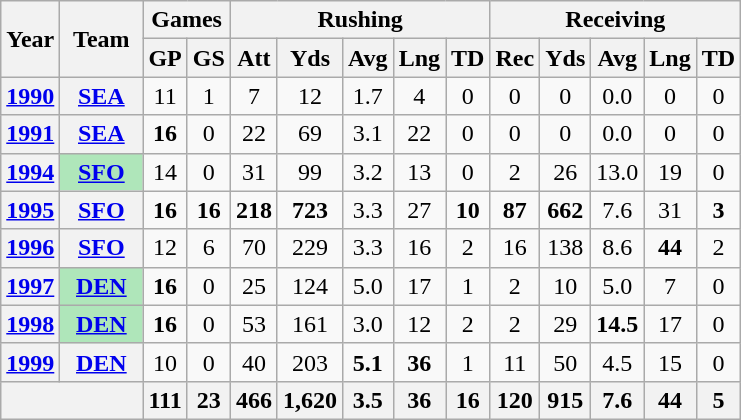<table class="wikitable" style="text-align:center;">
<tr>
<th rowspan="2">Year</th>
<th rowspan="2">Team</th>
<th colspan="2">Games</th>
<th colspan="5">Rushing</th>
<th colspan="5">Receiving</th>
</tr>
<tr>
<th>GP</th>
<th>GS</th>
<th>Att</th>
<th>Yds</th>
<th>Avg</th>
<th>Lng</th>
<th>TD</th>
<th>Rec</th>
<th>Yds</th>
<th>Avg</th>
<th>Lng</th>
<th>TD</th>
</tr>
<tr>
<th><a href='#'>1990</a></th>
<th><a href='#'>SEA</a></th>
<td>11</td>
<td>1</td>
<td>7</td>
<td>12</td>
<td>1.7</td>
<td>4</td>
<td>0</td>
<td>0</td>
<td>0</td>
<td>0.0</td>
<td>0</td>
<td>0</td>
</tr>
<tr>
<th><a href='#'>1991</a></th>
<th><a href='#'>SEA</a></th>
<td><strong>16</strong></td>
<td>0</td>
<td>22</td>
<td>69</td>
<td>3.1</td>
<td>22</td>
<td>0</td>
<td>0</td>
<td>0</td>
<td>0.0</td>
<td>0</td>
<td>0</td>
</tr>
<tr>
<th><a href='#'>1994</a></th>
<th style="background:#afe6ba; width:3em;"><a href='#'>SFO</a></th>
<td>14</td>
<td>0</td>
<td>31</td>
<td>99</td>
<td>3.2</td>
<td>13</td>
<td>0</td>
<td>2</td>
<td>26</td>
<td>13.0</td>
<td>19</td>
<td>0</td>
</tr>
<tr>
<th><a href='#'>1995</a></th>
<th><a href='#'>SFO</a></th>
<td><strong>16</strong></td>
<td><strong>16</strong></td>
<td><strong>218</strong></td>
<td><strong>723</strong></td>
<td>3.3</td>
<td>27</td>
<td><strong>10</strong></td>
<td><strong>87</strong></td>
<td><strong>662</strong></td>
<td>7.6</td>
<td>31</td>
<td><strong>3</strong></td>
</tr>
<tr>
<th><a href='#'>1996</a></th>
<th><a href='#'>SFO</a></th>
<td>12</td>
<td>6</td>
<td>70</td>
<td>229</td>
<td>3.3</td>
<td>16</td>
<td>2</td>
<td>16</td>
<td>138</td>
<td>8.6</td>
<td><strong>44</strong></td>
<td>2</td>
</tr>
<tr>
<th><a href='#'>1997</a></th>
<th style="background:#afe6ba; width:3em;"><a href='#'>DEN</a></th>
<td><strong>16</strong></td>
<td>0</td>
<td>25</td>
<td>124</td>
<td>5.0</td>
<td>17</td>
<td>1</td>
<td>2</td>
<td>10</td>
<td>5.0</td>
<td>7</td>
<td>0</td>
</tr>
<tr>
<th><a href='#'>1998</a></th>
<th style="background:#afe6ba; width:3em;"><a href='#'>DEN</a></th>
<td><strong>16</strong></td>
<td>0</td>
<td>53</td>
<td>161</td>
<td>3.0</td>
<td>12</td>
<td>2</td>
<td>2</td>
<td>29</td>
<td><strong>14.5</strong></td>
<td>17</td>
<td>0</td>
</tr>
<tr>
<th><a href='#'>1999</a></th>
<th><a href='#'>DEN</a></th>
<td>10</td>
<td>0</td>
<td>40</td>
<td>203</td>
<td><strong>5.1</strong></td>
<td><strong>36</strong></td>
<td>1</td>
<td>11</td>
<td>50</td>
<td>4.5</td>
<td>15</td>
<td>0</td>
</tr>
<tr>
<th colspan="2"></th>
<th>111</th>
<th>23</th>
<th>466</th>
<th>1,620</th>
<th>3.5</th>
<th>36</th>
<th>16</th>
<th>120</th>
<th>915</th>
<th>7.6</th>
<th>44</th>
<th>5</th>
</tr>
</table>
